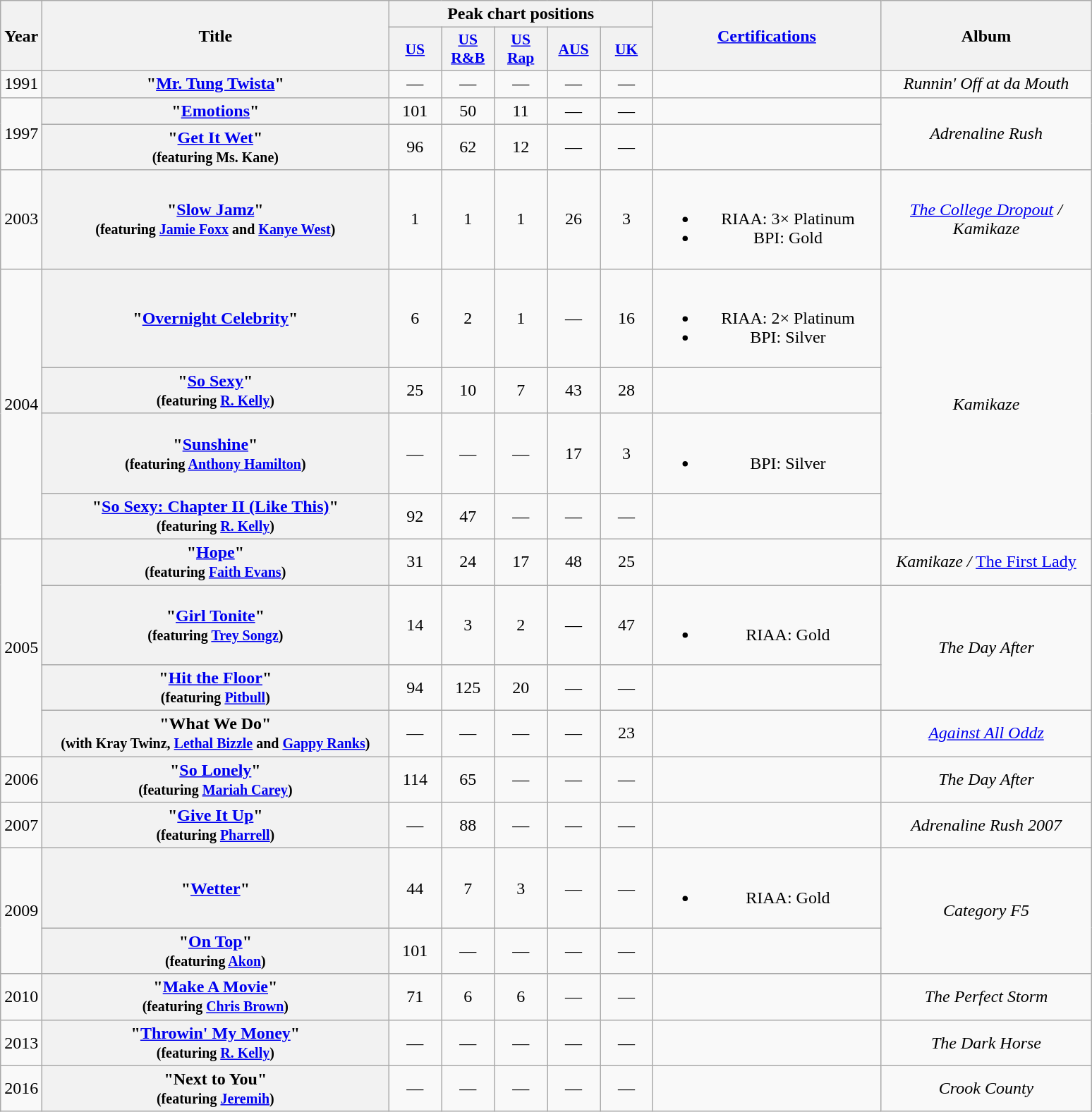<table class="wikitable plainrowheaders" style="text-align:center;">
<tr>
<th scope="col" rowspan="2">Year</th>
<th scope="col" rowspan="2" style="width:20em;">Title</th>
<th scope="col" colspan="5">Peak chart positions</th>
<th scope="col" rowspan="2" style="width:13em;"><a href='#'>Certifications</a></th>
<th scope="col" rowspan="2" style="width:12em;">Album</th>
</tr>
<tr>
<th style="width:3em; font-size:90%"><a href='#'>US</a><br></th>
<th style="width:3em; font-size:90%"><a href='#'>US R&B</a></th>
<th style="width:3em; font-size:90%"><a href='#'>US Rap</a></th>
<th style="width:3em; font-size:90%"><a href='#'>AUS</a><br></th>
<th style="width:3em; font-size:90%"><a href='#'>UK</a></th>
</tr>
<tr>
<td>1991</td>
<th scope="row">"<a href='#'>Mr. Tung Twista</a>"</th>
<td>—</td>
<td>—</td>
<td>—</td>
<td>—</td>
<td>—</td>
<td></td>
<td><em>Runnin' Off at da Mouth</em></td>
</tr>
<tr>
<td rowspan="2">1997</td>
<th scope="row">"<a href='#'>Emotions</a>"</th>
<td>101</td>
<td>50</td>
<td>11</td>
<td>—</td>
<td>—</td>
<td></td>
<td rowspan="2"><em>Adrenaline Rush</em></td>
</tr>
<tr>
<th scope="row">"<a href='#'>Get It Wet</a>" <br><small>(featuring Ms. Kane)</small></th>
<td>96</td>
<td>62</td>
<td>12</td>
<td>—</td>
<td>—</td>
<td></td>
</tr>
<tr>
<td>2003</td>
<th scope="row">"<a href='#'>Slow Jamz</a>" <br><small>(featuring <a href='#'>Jamie Foxx</a> and <a href='#'>Kanye West</a>)</small></th>
<td>1</td>
<td>1</td>
<td>1</td>
<td>26</td>
<td>3</td>
<td><br><ul><li>RIAA: 3× Platinum</li><li>BPI: Gold</li></ul></td>
<td><em><a href='#'>The College Dropout</a></em> <em>/ Kamikaze</em></td>
</tr>
<tr>
<td rowspan="4">2004</td>
<th scope="row">"<a href='#'>Overnight Celebrity</a>"</th>
<td>6</td>
<td>2</td>
<td>1</td>
<td>—</td>
<td>16</td>
<td><br><ul><li>RIAA: 2× Platinum</li><li>BPI: Silver</li></ul></td>
<td rowspan="4"><em>Kamikaze</em></td>
</tr>
<tr>
<th scope="row">"<a href='#'>So Sexy</a>" <br><small>(featuring <a href='#'>R. Kelly</a>)</small></th>
<td>25</td>
<td>10</td>
<td>7</td>
<td>43</td>
<td>28</td>
<td></td>
</tr>
<tr>
<th scope="row">"<a href='#'>Sunshine</a>" <br><small>(featuring <a href='#'>Anthony Hamilton</a>)</small></th>
<td>—</td>
<td>—</td>
<td>—</td>
<td>17</td>
<td>3</td>
<td><br><ul><li>BPI: Silver</li></ul></td>
</tr>
<tr>
<th scope="row">"<a href='#'>So Sexy: Chapter II (Like This)</a>" <br><small>(featuring <a href='#'>R. Kelly</a>)</small></th>
<td>92</td>
<td>47</td>
<td>—</td>
<td>—</td>
<td>—</td>
<td></td>
</tr>
<tr>
<td rowspan="4">2005</td>
<th scope="row">"<a href='#'>Hope</a>" <br><small>(featuring <a href='#'>Faith Evans</a>)</small></th>
<td>31</td>
<td>24</td>
<td>17</td>
<td>48</td>
<td>25</td>
<td></td>
<td><em>Kamikaze /</em> <a href='#'>The First Lady</a></td>
</tr>
<tr>
<th scope="row">"<a href='#'>Girl Tonite</a>" <br><small>(featuring <a href='#'>Trey Songz</a>)</small></th>
<td>14</td>
<td>3</td>
<td>2</td>
<td>—</td>
<td>47</td>
<td><br><ul><li>RIAA: Gold</li></ul></td>
<td rowspan="2"><em>The Day After</em></td>
</tr>
<tr>
<th scope="row">"<a href='#'>Hit the Floor</a>" <br><small>(featuring <a href='#'>Pitbull</a>)</small></th>
<td>94</td>
<td>125</td>
<td>20</td>
<td>—</td>
<td>—</td>
<td></td>
</tr>
<tr>
<th scope="row">"What We Do" <br><small>(with Kray Twinz, <a href='#'>Lethal Bizzle</a> and <a href='#'>Gappy Ranks</a>)</small></th>
<td>—</td>
<td>—</td>
<td>—</td>
<td>—</td>
<td>23</td>
<td></td>
<td><em><a href='#'>Against All Oddz</a></em></td>
</tr>
<tr>
<td>2006</td>
<th scope="row">"<a href='#'>So Lonely</a>" <br><small>(featuring <a href='#'>Mariah Carey</a>)</small></th>
<td>114</td>
<td>65</td>
<td>—</td>
<td>—</td>
<td>—</td>
<td></td>
<td><em>The Day After</em></td>
</tr>
<tr>
<td>2007</td>
<th scope="row">"<a href='#'>Give It Up</a>" <br><small>(featuring <a href='#'>Pharrell</a>)</small></th>
<td>—</td>
<td>88</td>
<td>—</td>
<td>—</td>
<td>—</td>
<td></td>
<td><em>Adrenaline Rush 2007</em></td>
</tr>
<tr>
<td rowspan="2">2009</td>
<th scope="row">"<a href='#'>Wetter</a>"</th>
<td>44</td>
<td>7</td>
<td>3</td>
<td>—</td>
<td>—</td>
<td><br><ul><li>RIAA: Gold</li></ul></td>
<td rowspan="2"><em>Category F5</em></td>
</tr>
<tr>
<th scope="row">"<a href='#'>On Top</a>" <br><small>(featuring <a href='#'>Akon</a>)</small></th>
<td>101</td>
<td>—</td>
<td>—</td>
<td>—</td>
<td>—</td>
<td></td>
</tr>
<tr>
<td>2010</td>
<th scope="row">"<a href='#'>Make A Movie</a>" <br><small>(featuring <a href='#'>Chris Brown</a>)</small></th>
<td>71</td>
<td>6</td>
<td>6</td>
<td>—</td>
<td>—</td>
<td></td>
<td><em>The Perfect Storm</em></td>
</tr>
<tr>
<td>2013</td>
<th scope="row">"<a href='#'>Throwin' My Money</a>" <br><small>(featuring <a href='#'>R. Kelly</a>)</small></th>
<td>—</td>
<td>—</td>
<td>—</td>
<td>—</td>
<td>—</td>
<td></td>
<td><em>The Dark Horse</em></td>
</tr>
<tr>
<td>2016</td>
<th scope="row">"Next to You" <br><small>(featuring <a href='#'>Jeremih</a>)</small></th>
<td>—</td>
<td>—</td>
<td>—</td>
<td>—</td>
<td>—</td>
<td></td>
<td><em>Crook County</em></td>
</tr>
</table>
